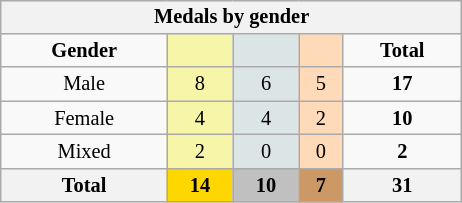<table class="wikitable" style="font-size:85%; float:right; clear:right; min-width:308px">
<tr style="background:#efefef;">
<th colspan=5>Medals by gender</th>
</tr>
<tr align=center>
<td><strong>Gender</strong></td>
<td bgcolor=#f7f6a8></td>
<td bgcolor=#dce5e5></td>
<td bgcolor=#ffdab9></td>
<td><strong>Total</strong></td>
</tr>
<tr align=center>
<td>Male</td>
<td style="background:#F7F6A8;">8</td>
<td style="background:#DCE5E5;">6</td>
<td style="background:#FFDAB9;">5</td>
<td><strong>17</strong></td>
</tr>
<tr align=center>
<td>Female</td>
<td style="background:#F7F6A8;">4</td>
<td style="background:#DCE5E5;">4</td>
<td style="background:#FFDAB9;">2</td>
<td><strong>10</strong></td>
</tr>
<tr align=center>
<td>Mixed</td>
<td style="background:#F7F6A8;">2</td>
<td style="background:#DCE5E5;">0</td>
<td style="background:#FFDAB9;">0</td>
<td><strong>2</strong></td>
</tr>
<tr align=center>
<th>Total</th>
<th style="background:gold;">14</th>
<th style="background:silver;">10</th>
<th style="background:#c96;">7</th>
<th>31</th>
</tr>
</table>
